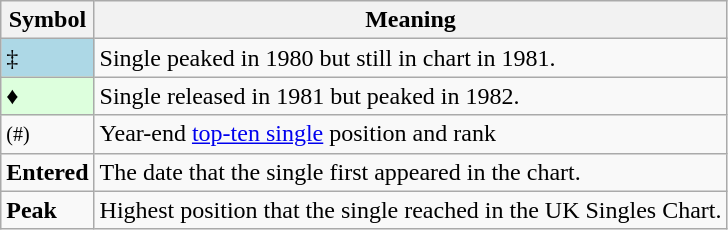<table Class="wikitable">
<tr>
<th>Symbol</th>
<th>Meaning</th>
</tr>
<tr>
<td bgcolor=lightblue>‡</td>
<td>Single peaked in 1980 but still in chart in 1981.</td>
</tr>
<tr>
<td bgcolor=#DDFFDD>♦</td>
<td>Single released in 1981 but peaked in 1982.</td>
</tr>
<tr>
<td><small>(#)</small></td>
<td>Year-end <a href='#'>top-ten single</a> position and rank</td>
</tr>
<tr>
<td><strong>Entered</strong></td>
<td>The date that the single first appeared in the chart.</td>
</tr>
<tr>
<td><strong>Peak</strong></td>
<td>Highest position that the single reached in the UK Singles Chart.</td>
</tr>
</table>
